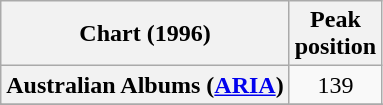<table class="wikitable sortable plainrowheaders" style="text-align:center">
<tr>
<th scope="col">Chart (1996)</th>
<th scope="col">Peak<br>position</th>
</tr>
<tr>
<th scope="row">Australian Albums (<a href='#'>ARIA</a>)</th>
<td align="center">139</td>
</tr>
<tr>
</tr>
<tr>
</tr>
<tr>
</tr>
<tr>
</tr>
<tr>
</tr>
<tr>
</tr>
<tr>
</tr>
<tr>
</tr>
</table>
